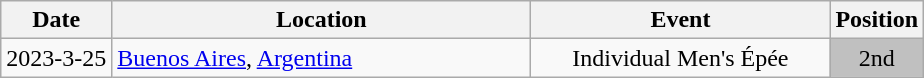<table class="wikitable" style="text-align:center;">
<tr>
<th>Date</th>
<th style="width:17em">Location</th>
<th style="width:12em">Event</th>
<th>Position</th>
</tr>
<tr>
<td>2023-3-25</td>
<td align="left"> <a href='#'>Buenos Aires</a>, <a href='#'>Argentina</a></td>
<td>Individual Men's Épée</td>
<td bgcolor="silver">2nd</td>
</tr>
</table>
